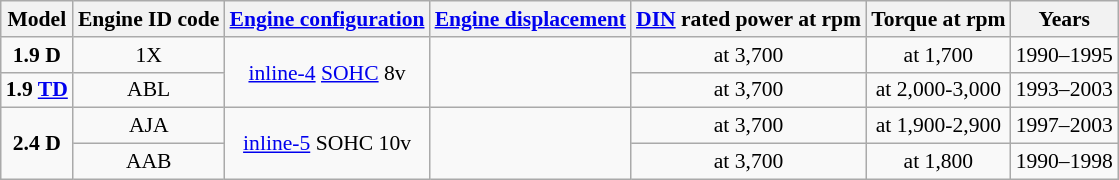<table class="wikitable sortable" style="text-align: center; font-size: 90%;">
<tr align="center" valign="middle">
<th>Model</th>
<th>Engine ID code</th>
<th><a href='#'>Engine configuration</a></th>
<th><a href='#'>Engine displacement</a></th>
<th><a href='#'>DIN</a> rated power at rpm</th>
<th>Torque at rpm</th>
<th>Years</th>
</tr>
<tr>
<td><strong>1.9 D</strong></td>
<td>1X</td>
<td rowspan="2"><a href='#'>inline-4</a> <a href='#'>SOHC</a> 8v</td>
<td rowspan="2"></td>
<td> at 3,700</td>
<td> at 1,700</td>
<td>1990–1995</td>
</tr>
<tr>
<td><strong>1.9 <a href='#'>TD</a></strong></td>
<td>ABL</td>
<td> at 3,700</td>
<td> at 2,000-3,000</td>
<td>1993–2003</td>
</tr>
<tr>
<td rowspan="2"><strong>2.4 D</strong></td>
<td>AJA</td>
<td rowspan="2"><a href='#'>inline-5</a> SOHC 10v</td>
<td rowspan="2"></td>
<td> at 3,700</td>
<td> at 1,900-2,900</td>
<td>1997–2003</td>
</tr>
<tr>
<td>AAB</td>
<td> at 3,700</td>
<td> at 1,800</td>
<td>1990–1998</td>
</tr>
</table>
